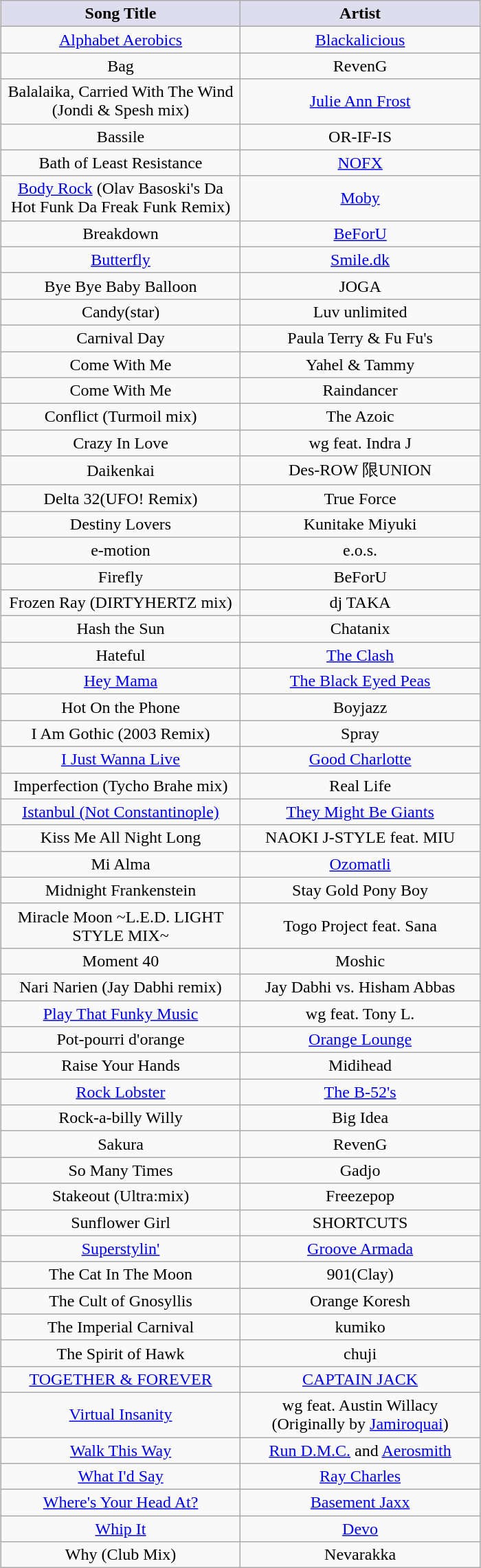<table class="wikitable sortable" style="text-align:center; margin: 5px;">
<tr>
<th style="background:#ddddee;" width=225>Song Title</th>
<th style="background:#ddddee;" width=225>Artist</th>
</tr>
<tr>
<td><a href='#'>Alphabet Aerobics</a></td>
<td><a href='#'>Blackalicious</a></td>
</tr>
<tr>
<td>Bag</td>
<td>RevenG</td>
</tr>
<tr>
<td>Balalaika, Carried With The Wind (Jondi & Spesh mix)</td>
<td><a href='#'>Julie Ann Frost</a></td>
</tr>
<tr>
<td>Bassile</td>
<td>OR-IF-IS</td>
</tr>
<tr>
<td>Bath of Least Resistance</td>
<td><a href='#'>NOFX</a></td>
</tr>
<tr>
<td><a href='#'>Body Rock</a> (Olav Basoski's Da Hot Funk Da Freak Funk Remix)</td>
<td><a href='#'>Moby</a></td>
</tr>
<tr>
<td>Breakdown</td>
<td><a href='#'>BeForU</a></td>
</tr>
<tr>
<td><a href='#'>Butterfly</a></td>
<td><a href='#'>Smile.dk</a></td>
</tr>
<tr>
<td>Bye Bye Baby Balloon</td>
<td>JOGA</td>
</tr>
<tr>
<td>Candy(star)</td>
<td>Luv unlimited</td>
</tr>
<tr>
<td>Carnival Day</td>
<td>Paula Terry & Fu Fu's</td>
</tr>
<tr>
<td>Come With Me</td>
<td>Yahel & Tammy</td>
</tr>
<tr>
<td>Come With Me</td>
<td>Raindancer</td>
</tr>
<tr>
<td>Conflict (Turmoil mix)</td>
<td>The Azoic</td>
</tr>
<tr>
<td>Crazy In Love</td>
<td>wg feat. Indra J</td>
</tr>
<tr>
<td>Daikenkai</td>
<td>Des-ROW 限UNION</td>
</tr>
<tr>
<td>Delta 32(UFO! Remix)</td>
<td>True Force</td>
</tr>
<tr>
<td>Destiny Lovers</td>
<td>Kunitake Miyuki</td>
</tr>
<tr>
<td>e-motion</td>
<td>e.o.s.</td>
</tr>
<tr>
<td>Firefly</td>
<td>BeForU</td>
</tr>
<tr>
<td>Frozen Ray (DIRTYHERTZ mix)</td>
<td>dj TAKA</td>
</tr>
<tr>
<td>Hash the Sun</td>
<td>Chatanix</td>
</tr>
<tr>
<td>Hateful</td>
<td><a href='#'>The Clash</a></td>
</tr>
<tr>
<td><a href='#'>Hey Mama</a></td>
<td><a href='#'>The Black Eyed Peas</a></td>
</tr>
<tr>
<td>Hot On the Phone</td>
<td>Boyjazz</td>
</tr>
<tr>
<td>I Am Gothic (2003 Remix)</td>
<td>Spray</td>
</tr>
<tr>
<td><a href='#'>I Just Wanna Live</a></td>
<td><a href='#'>Good Charlotte</a></td>
</tr>
<tr>
<td>Imperfection (Tycho Brahe mix)</td>
<td>Real Life</td>
</tr>
<tr>
<td><a href='#'>Istanbul (Not Constantinople)</a></td>
<td><a href='#'>They Might Be Giants</a></td>
</tr>
<tr>
<td>Kiss Me All Night Long</td>
<td>NAOKI J-STYLE feat. MIU</td>
</tr>
<tr>
<td>Mi Alma</td>
<td><a href='#'>Ozomatli</a></td>
</tr>
<tr>
<td>Midnight Frankenstein</td>
<td>Stay Gold Pony Boy</td>
</tr>
<tr>
<td>Miracle Moon ~L.E.D. LIGHT STYLE MIX~</td>
<td>Togo Project feat. Sana</td>
</tr>
<tr>
<td>Moment 40</td>
<td>Moshic</td>
</tr>
<tr>
<td>Nari Narien (Jay Dabhi remix)</td>
<td>Jay Dabhi vs. Hisham Abbas</td>
</tr>
<tr>
<td><a href='#'>Play That Funky Music</a></td>
<td>wg feat. Tony L.</td>
</tr>
<tr>
<td>Pot-pourri d'orange</td>
<td><a href='#'>Orange Lounge</a></td>
</tr>
<tr>
<td>Raise Your Hands</td>
<td>Midihead</td>
</tr>
<tr>
<td><a href='#'>Rock Lobster</a></td>
<td><a href='#'>The B-52's</a></td>
</tr>
<tr>
<td>Rock-a-billy Willy</td>
<td>Big Idea</td>
</tr>
<tr>
<td>Sakura</td>
<td>RevenG</td>
</tr>
<tr>
<td>So Many Times</td>
<td>Gadjo</td>
</tr>
<tr>
<td>Stakeout (Ultra:mix)</td>
<td>Freezepop</td>
</tr>
<tr>
<td>Sunflower Girl</td>
<td>SHORTCUTS</td>
</tr>
<tr>
<td><a href='#'>Superstylin'</a></td>
<td><a href='#'>Groove Armada</a></td>
</tr>
<tr>
<td>The Cat In The Moon</td>
<td>901(Clay)</td>
</tr>
<tr>
<td>The Cult of Gnosyllis</td>
<td>Orange Koresh</td>
</tr>
<tr>
<td>The Imperial Carnival</td>
<td>kumiko</td>
</tr>
<tr>
<td>The Spirit of Hawk</td>
<td>chuji</td>
</tr>
<tr>
<td><a href='#'>TOGETHER & FOREVER</a></td>
<td><a href='#'>CAPTAIN JACK</a></td>
</tr>
<tr>
<td><a href='#'>Virtual Insanity</a></td>
<td>wg feat. Austin Willacy (Originally by <a href='#'>Jamiroquai</a>)</td>
</tr>
<tr>
<td><a href='#'>Walk This Way</a></td>
<td><a href='#'>Run D.M.C.</a> and <a href='#'>Aerosmith</a></td>
</tr>
<tr>
<td><a href='#'>What I'd Say</a></td>
<td><a href='#'>Ray Charles</a></td>
</tr>
<tr>
<td><a href='#'>Where's Your Head At?</a></td>
<td><a href='#'>Basement Jaxx</a></td>
</tr>
<tr>
<td><a href='#'>Whip It</a></td>
<td><a href='#'>Devo</a></td>
</tr>
<tr>
<td>Why (Club Mix)</td>
<td>Nevarakka</td>
</tr>
</table>
